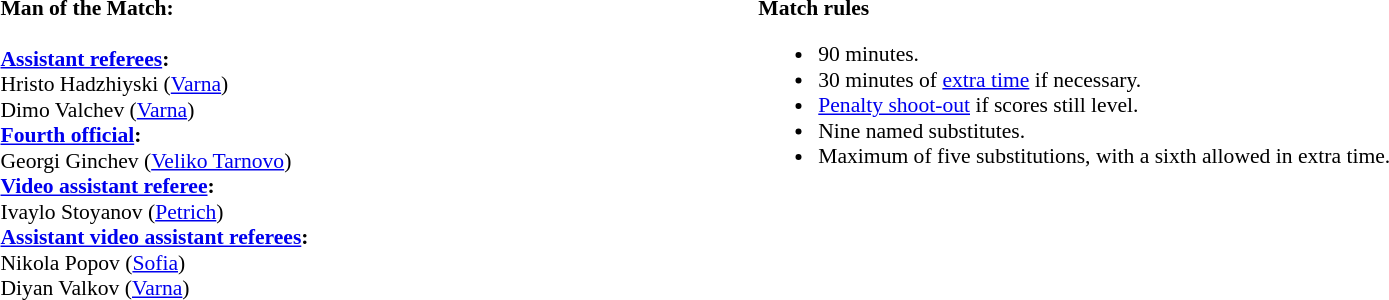<table style="width:100%; font-size:90%;">
<tr>
<td style="width:40%; vertical-align:top;"><br><strong>Man of the Match:</strong>
<br>
<br>
<strong><a href='#'>Assistant referees</a>:</strong>
<br>Hristo Hadzhiyski (<a href='#'>Varna</a>)
<br>Dimo Valchev (<a href='#'>Varna</a>)
<br><strong><a href='#'>Fourth official</a>:</strong>
<br>Georgi Ginchev (<a href='#'>Veliko Tarnovo</a>)
<br><strong><a href='#'>Video assistant referee</a>:</strong>
<br>Ivaylo Stoyanov (<a href='#'>Petrich</a>)
<br><strong><a href='#'>Assistant video assistant referees</a>:</strong>
<br>Nikola Popov (<a href='#'>Sofia</a>)
<br>Diyan Valkov (<a href='#'>Varna</a>)</td>
<td style="width:60%; vertical-align:top;"><br><strong>Match rules</strong><ul><li>90 minutes.</li><li>30 minutes of <a href='#'>extra time</a> if necessary.</li><li><a href='#'>Penalty shoot-out</a> if scores still level.</li><li>Nine named substitutes.</li><li>Maximum of five substitutions, with a sixth allowed in extra time.</li></ul></td>
</tr>
</table>
